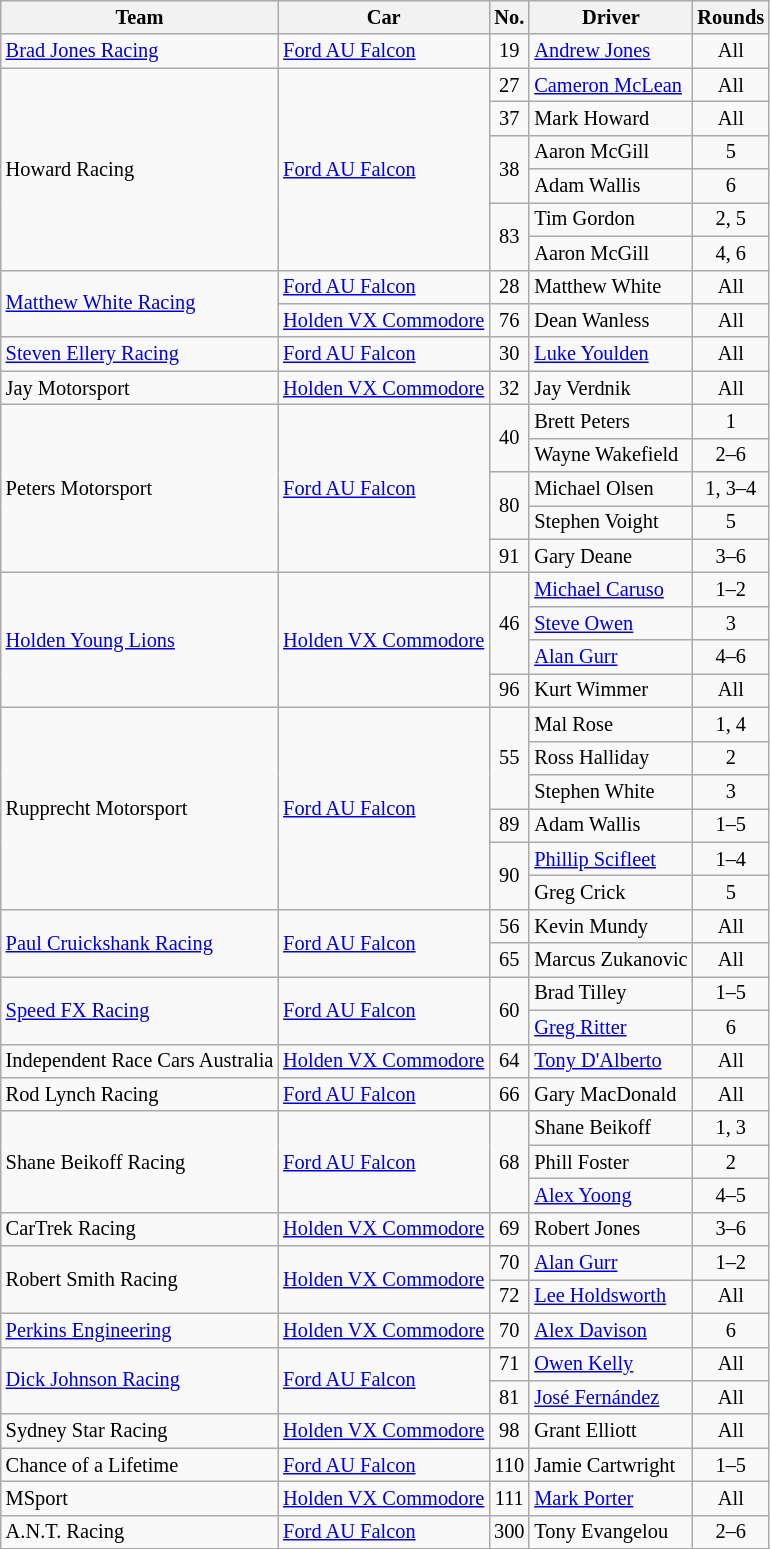<table class="wikitable" style="font-size: 85%;">
<tr>
<th>Team</th>
<th>Car</th>
<th>No.</th>
<th>Driver</th>
<th>Rounds</th>
</tr>
<tr>
<td><a href='#'>Brad Jones Racing</a></td>
<td><a href='#'>Ford AU Falcon</a></td>
<td align="center">19</td>
<td> <a href='#'>Andrew Jones</a></td>
<td align="center">All</td>
</tr>
<tr>
<td rowspan=6>Howard Racing</td>
<td rowspan=6><a href='#'>Ford AU Falcon</a></td>
<td align="center">27</td>
<td> <a href='#'>Cameron McLean</a></td>
<td align="center">All</td>
</tr>
<tr>
<td align="center">37</td>
<td> Mark Howard</td>
<td align="center">All</td>
</tr>
<tr>
<td align="middle" rowspan=2>38</td>
<td> Aaron McGill</td>
<td align="center">5</td>
</tr>
<tr>
<td> Adam Wallis</td>
<td align="center">6</td>
</tr>
<tr>
<td align="middle" rowspan=2>83</td>
<td> Tim Gordon</td>
<td align="center">2, 5</td>
</tr>
<tr>
<td> Aaron McGill</td>
<td align="center">4, 6</td>
</tr>
<tr>
<td rowspan=2><a href='#'>Matthew White Racing</a></td>
<td><a href='#'>Ford AU Falcon</a></td>
<td align="center">28</td>
<td> Matthew White</td>
<td align="center">All</td>
</tr>
<tr>
<td><a href='#'>Holden VX Commodore</a></td>
<td align="center">76</td>
<td> Dean Wanless</td>
<td align="center">All</td>
</tr>
<tr>
<td><a href='#'>Steven Ellery Racing</a></td>
<td><a href='#'>Ford AU Falcon</a></td>
<td align="center">30</td>
<td> <a href='#'>Luke Youlden</a></td>
<td align="center">All</td>
</tr>
<tr>
<td>Jay Motorsport</td>
<td><a href='#'>Holden VX Commodore</a></td>
<td align="center">32</td>
<td> Jay Verdnik</td>
<td align="center">All</td>
</tr>
<tr>
<td rowspan=5>Peters Motorsport</td>
<td rowspan=5><a href='#'>Ford AU Falcon</a></td>
<td align="middle" rowspan=2>40</td>
<td> Brett Peters</td>
<td align="center">1</td>
</tr>
<tr>
<td> Wayne Wakefield</td>
<td align="center">2–6</td>
</tr>
<tr>
<td align="middle" rowspan=2>80</td>
<td> Michael Olsen</td>
<td align="center">1, 3–4</td>
</tr>
<tr>
<td> Stephen Voight</td>
<td align="center">5</td>
</tr>
<tr>
<td align="center">91</td>
<td> Gary Deane</td>
<td align="center">3–6</td>
</tr>
<tr>
<td rowspan=4><a href='#'>Holden Young Lions</a></td>
<td rowspan=4><a href='#'>Holden VX Commodore</a></td>
<td align="middle" rowspan=3>46</td>
<td> <a href='#'>Michael Caruso</a></td>
<td align="center">1–2</td>
</tr>
<tr>
<td> <a href='#'>Steve Owen</a></td>
<td align="center">3</td>
</tr>
<tr>
<td> <a href='#'>Alan Gurr</a></td>
<td align="center">4–6</td>
</tr>
<tr>
<td align="center">96</td>
<td> Kurt Wimmer</td>
<td align="center">All</td>
</tr>
<tr>
<td rowspan=6>Rupprecht Motorsport</td>
<td rowspan=6><a href='#'>Ford AU Falcon</a></td>
<td align="middle" rowspan=3>55</td>
<td> Mal Rose</td>
<td align="center">1, 4</td>
</tr>
<tr>
<td> Ross Halliday</td>
<td align="center">2</td>
</tr>
<tr>
<td> Stephen White</td>
<td align="center">3</td>
</tr>
<tr>
<td align="center">89</td>
<td> Adam Wallis</td>
<td align="center">1–5</td>
</tr>
<tr>
<td align="middle" rowspan=2>90</td>
<td> <a href='#'>Phillip Scifleet</a></td>
<td align="center">1–4</td>
</tr>
<tr>
<td> Greg Crick</td>
<td align="center">5</td>
</tr>
<tr>
<td rowspan=2><a href='#'>Paul Cruickshank Racing</a></td>
<td rowspan=2><a href='#'>Ford AU Falcon</a></td>
<td align="center">56</td>
<td> Kevin Mundy</td>
<td align="center">All</td>
</tr>
<tr>
<td align="center">65</td>
<td> Marcus Zukanovic</td>
<td align="center">All</td>
</tr>
<tr>
<td rowspan=2><a href='#'>Speed FX Racing</a></td>
<td rowspan=2><a href='#'>Ford AU Falcon</a></td>
<td align="center" rowspan=2>60</td>
<td> Brad Tilley</td>
<td align="center">1–5</td>
</tr>
<tr>
<td> <a href='#'>Greg Ritter</a></td>
<td align="center">6</td>
</tr>
<tr>
<td>Independent Race Cars Australia</td>
<td><a href='#'>Holden VX Commodore</a></td>
<td align="center">64</td>
<td> <a href='#'>Tony D'Alberto</a></td>
<td align="center">All</td>
</tr>
<tr>
<td>Rod Lynch Racing</td>
<td><a href='#'>Ford AU Falcon</a></td>
<td align="center">66</td>
<td> Gary MacDonald</td>
<td align="center">All</td>
</tr>
<tr>
<td rowspan=3>Shane Beikoff Racing</td>
<td rowspan=3><a href='#'>Ford AU Falcon</a></td>
<td align="center" rowspan=3>68</td>
<td> Shane Beikoff</td>
<td align="center">1, 3</td>
</tr>
<tr>
<td> Phill Foster</td>
<td align="center">2</td>
</tr>
<tr>
<td> <a href='#'>Alex Yoong</a></td>
<td align="center">4–5</td>
</tr>
<tr>
<td>CarTrek Racing</td>
<td><a href='#'>Holden VX Commodore</a></td>
<td align="center">69</td>
<td> Robert Jones</td>
<td align="center">3–6</td>
</tr>
<tr>
<td rowspan=2>Robert Smith Racing</td>
<td rowspan=2><a href='#'>Holden VX Commodore</a></td>
<td align="center">70</td>
<td> <a href='#'>Alan Gurr</a></td>
<td align="center">1–2</td>
</tr>
<tr>
<td align="center">72</td>
<td> <a href='#'>Lee Holdsworth</a></td>
<td align="center">All</td>
</tr>
<tr>
<td><a href='#'>Perkins Engineering</a></td>
<td><a href='#'>Holden VX Commodore</a></td>
<td align="center">70</td>
<td> <a href='#'>Alex Davison</a></td>
<td align="center">6</td>
</tr>
<tr>
<td rowspan=2><a href='#'>Dick Johnson Racing</a></td>
<td rowspan=2><a href='#'>Ford AU Falcon</a></td>
<td align="center">71</td>
<td> <a href='#'>Owen Kelly</a></td>
<td align="center">All</td>
</tr>
<tr>
<td align="center">81</td>
<td> <a href='#'>José Fernández</a></td>
<td align="center">All</td>
</tr>
<tr>
<td>Sydney Star Racing</td>
<td><a href='#'>Holden VX Commodore</a></td>
<td align="center">98</td>
<td> Grant Elliott</td>
<td align="center">All</td>
</tr>
<tr>
<td>Chance of a Lifetime</td>
<td><a href='#'>Ford AU Falcon</a></td>
<td align="center">110</td>
<td> Jamie Cartwright</td>
<td align="center">1–5</td>
</tr>
<tr>
<td>MSport</td>
<td><a href='#'>Holden VX Commodore</a></td>
<td align="center">111</td>
<td> <a href='#'>Mark Porter</a></td>
<td align="center">All</td>
</tr>
<tr>
<td>A.N.T. Racing</td>
<td><a href='#'>Ford AU Falcon</a></td>
<td align="center">300</td>
<td> Tony Evangelou</td>
<td align="center">2–6</td>
</tr>
<tr>
</tr>
</table>
